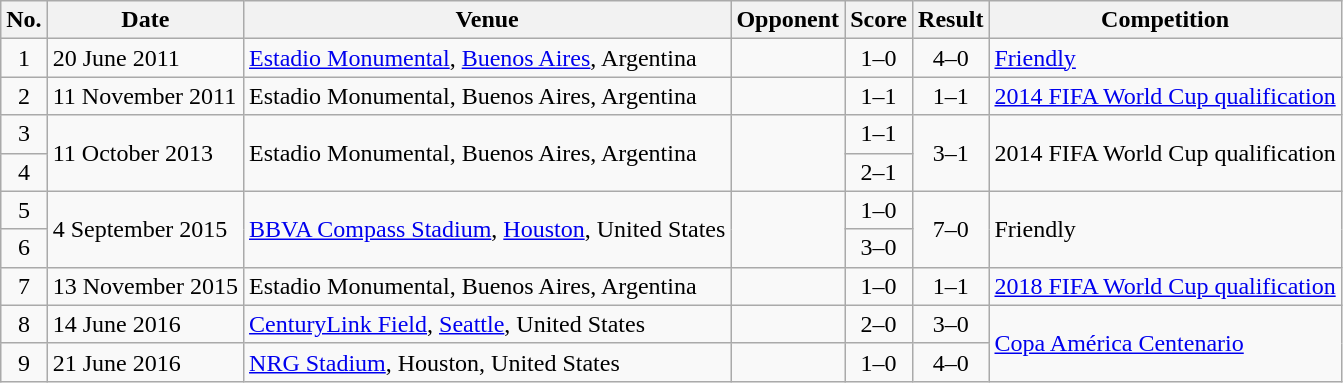<table class="wikitable sortable">
<tr>
<th scope="col">No.</th>
<th scope="col">Date</th>
<th scope="col">Venue</th>
<th scope="col">Opponent</th>
<th scope="col">Score</th>
<th scope="col">Result</th>
<th scope="col">Competition</th>
</tr>
<tr>
<td style="text-align:center">1</td>
<td>20 June 2011</td>
<td><a href='#'>Estadio Monumental</a>, <a href='#'>Buenos Aires</a>, Argentina</td>
<td></td>
<td style="text-align:center">1–0</td>
<td style="text-align:center">4–0</td>
<td><a href='#'>Friendly</a></td>
</tr>
<tr>
<td style="text-align:center">2</td>
<td>11 November 2011</td>
<td>Estadio Monumental, Buenos Aires, Argentina</td>
<td></td>
<td style="text-align:center">1–1</td>
<td style="text-align:center">1–1</td>
<td><a href='#'>2014 FIFA World Cup qualification</a></td>
</tr>
<tr>
<td style="text-align:center">3</td>
<td rowspan="2">11 October 2013</td>
<td rowspan="2">Estadio Monumental, Buenos Aires, Argentina</td>
<td rowspan="2"></td>
<td style="text-align:center">1–1</td>
<td rowspan="2" style="text-align:center">3–1</td>
<td rowspan="2">2014 FIFA World Cup qualification</td>
</tr>
<tr>
<td style="text-align:center">4</td>
<td style="text-align:center">2–1</td>
</tr>
<tr>
<td style="text-align:center">5</td>
<td rowspan="2">4 September 2015</td>
<td rowspan="2"><a href='#'>BBVA Compass Stadium</a>, <a href='#'>Houston</a>, United States</td>
<td rowspan="2"></td>
<td style="text-align:center">1–0</td>
<td rowspan="2" style="text-align:center">7–0</td>
<td rowspan="2">Friendly</td>
</tr>
<tr>
<td style="text-align:center">6</td>
<td style="text-align:center">3–0</td>
</tr>
<tr>
<td style="text-align:center">7</td>
<td>13 November 2015</td>
<td>Estadio Monumental, Buenos Aires, Argentina</td>
<td></td>
<td style="text-align:center">1–0</td>
<td style="text-align:center">1–1</td>
<td><a href='#'>2018 FIFA World Cup qualification</a></td>
</tr>
<tr>
<td style="text-align:center">8</td>
<td>14 June 2016</td>
<td><a href='#'>CenturyLink Field</a>, <a href='#'>Seattle</a>, United States</td>
<td></td>
<td style="text-align:center">2–0</td>
<td style="text-align:center">3–0</td>
<td rowspan="2"><a href='#'>Copa América Centenario</a></td>
</tr>
<tr>
<td style="text-align:center">9</td>
<td>21 June 2016</td>
<td><a href='#'>NRG Stadium</a>, Houston, United States</td>
<td></td>
<td style="text-align:center">1–0</td>
<td style="text-align:center">4–0</td>
</tr>
</table>
